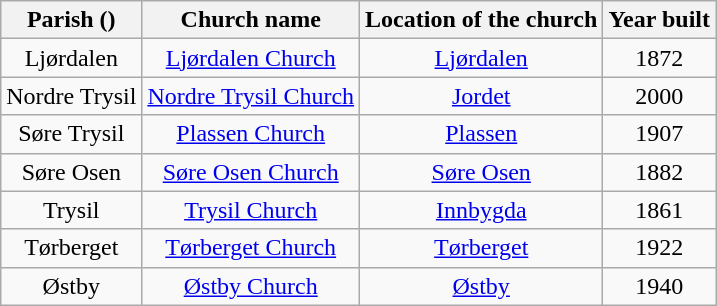<table class="wikitable" style="text-align:center">
<tr>
<th>Parish ()</th>
<th>Church name</th>
<th>Location of the church</th>
<th>Year built</th>
</tr>
<tr>
<td rowspan="1">Ljørdalen</td>
<td><a href='#'>Ljørdalen Church</a></td>
<td><a href='#'>Ljørdalen</a></td>
<td>1872</td>
</tr>
<tr>
<td rowspan="1">Nordre Trysil</td>
<td><a href='#'>Nordre Trysil Church</a></td>
<td><a href='#'>Jordet</a></td>
<td>2000</td>
</tr>
<tr>
<td rowspan="1">Søre Trysil</td>
<td><a href='#'>Plassen Church</a></td>
<td><a href='#'>Plassen</a></td>
<td>1907</td>
</tr>
<tr>
<td rowspan="1">Søre Osen</td>
<td><a href='#'>Søre Osen Church</a></td>
<td><a href='#'>Søre Osen</a></td>
<td>1882</td>
</tr>
<tr>
<td rowspan="1">Trysil</td>
<td><a href='#'>Trysil Church</a></td>
<td><a href='#'>Innbygda</a></td>
<td>1861</td>
</tr>
<tr>
<td rowspan="1">Tørberget</td>
<td><a href='#'>Tørberget Church</a></td>
<td><a href='#'>Tørberget</a></td>
<td>1922</td>
</tr>
<tr>
<td rowspan="1">Østby</td>
<td><a href='#'>Østby Church</a></td>
<td><a href='#'>Østby</a></td>
<td>1940</td>
</tr>
</table>
